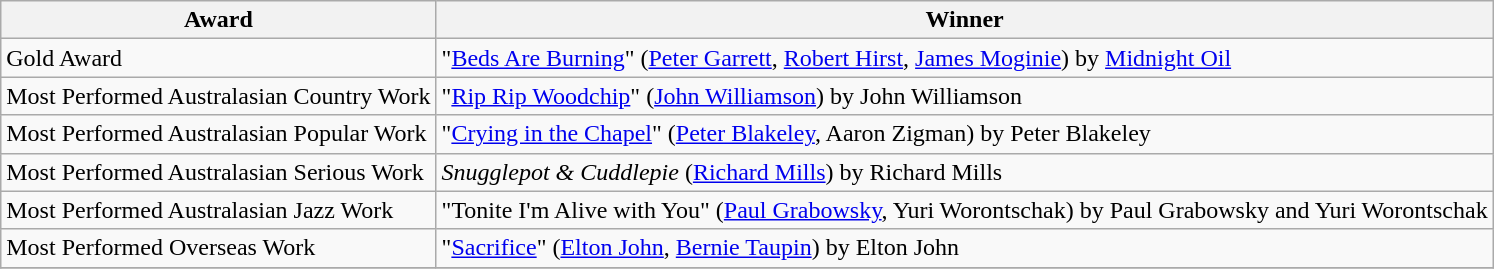<table class="wikitable">
<tr>
<th>Award</th>
<th>Winner</th>
</tr>
<tr>
<td>Gold Award</td>
<td>"<a href='#'>Beds Are Burning</a>" (<a href='#'>Peter Garrett</a>, <a href='#'>Robert Hirst</a>, <a href='#'>James Moginie</a>) by <a href='#'>Midnight Oil</a></td>
</tr>
<tr>
<td>Most Performed Australasian Country Work</td>
<td>"<a href='#'>Rip Rip Woodchip</a>" (<a href='#'>John Williamson</a>) by John Williamson</td>
</tr>
<tr>
<td>Most Performed Australasian Popular Work</td>
<td>"<a href='#'>Crying in the Chapel</a>" (<a href='#'>Peter Blakeley</a>, Aaron Zigman) by Peter Blakeley</td>
</tr>
<tr>
<td>Most Performed Australasian Serious Work</td>
<td><em>Snugglepot & Cuddlepie</em> (<a href='#'>Richard Mills</a>) by Richard Mills</td>
</tr>
<tr>
<td>Most Performed Australasian Jazz Work</td>
<td>"Tonite I'm Alive with You" (<a href='#'>Paul Grabowsky</a>, Yuri Worontschak) by Paul Grabowsky and Yuri Worontschak</td>
</tr>
<tr>
<td>Most Performed Overseas Work</td>
<td>"<a href='#'>Sacrifice</a>" (<a href='#'>Elton John</a>, <a href='#'>Bernie Taupin</a>) by Elton John</td>
</tr>
<tr>
</tr>
</table>
